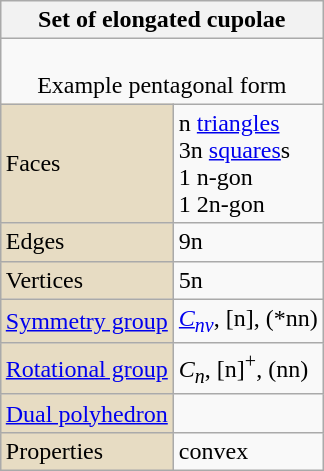<table class=wikitable align="right">
<tr>
<th bgcolor=#e7dcc3 colspan=2>Set of elongated cupolae</th>
</tr>
<tr>
<td align=center colspan=2><br>Example pentagonal form</td>
</tr>
<tr>
<td bgcolor=#e7dcc3>Faces</td>
<td>n <a href='#'>triangles</a><br>3n <a href='#'>squares</a>s<br> 1 n-gon<br>1 2n-gon</td>
</tr>
<tr>
<td bgcolor=#e7dcc3>Edges</td>
<td>9n</td>
</tr>
<tr>
<td bgcolor=#e7dcc3>Vertices</td>
<td>5n</td>
</tr>
<tr>
<td bgcolor=#e7dcc3><a href='#'>Symmetry group</a></td>
<td><a href='#'><em>C</em><sub><em>nv</em></sub></a>, [n], (*nn)</td>
</tr>
<tr>
<td bgcolor=#e7dcc3><a href='#'>Rotational group</a></td>
<td><em>C</em><sub><em>n</em></sub>, [n]<sup>+</sup>, (nn)</td>
</tr>
<tr>
<td bgcolor=#e7dcc3><a href='#'>Dual polyhedron</a></td>
<td></td>
</tr>
<tr>
<td bgcolor=#e7dcc3>Properties</td>
<td>convex</td>
</tr>
</table>
